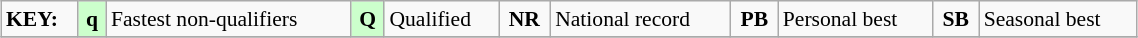<table class="wikitable" style="margin:0.5em auto; font-size:90%;position:relative;" width=60%>
<tr>
<td><strong>KEY:</strong></td>
<td bgcolor=ccffcc align=center><strong>q</strong></td>
<td>Fastest non-qualifiers</td>
<td bgcolor=ccffcc align=center><strong>Q</strong></td>
<td>Qualified</td>
<td align=center><strong>NR</strong></td>
<td>National record</td>
<td align=center><strong>PB</strong></td>
<td>Personal best</td>
<td align=center><strong>SB</strong></td>
<td>Seasonal best</td>
</tr>
<tr>
</tr>
</table>
